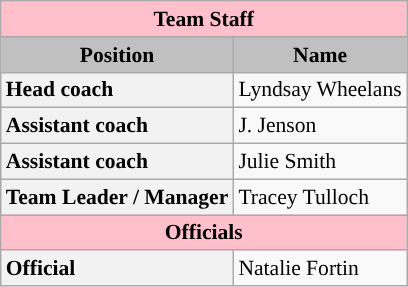<table class="wikitable" style="text-align:left; font-size:90%;">
<tr>
<th style=background:pink colspan=2>Team Staff</th>
</tr>
<tr>
<th style="background:silver;">Position</th>
<th style="background:silver;">Name</th>
</tr>
<tr>
<th style="text-align:left;">Head coach</th>
<td>Lyndsay Wheelans</td>
</tr>
<tr>
<th style="text-align:left;">Assistant coach</th>
<td>J. Jenson</td>
</tr>
<tr>
<th style="text-align:left;">Assistant coach</th>
<td>Julie Smith</td>
</tr>
<tr>
<th style="text-align:left;">Team Leader / Manager</th>
<td>Tracey Tulloch</td>
</tr>
<tr>
<th style=background:pink colspan=2>Officials</th>
</tr>
<tr>
<th style="text-align:left;">Official</th>
<td>Natalie Fortin</td>
</tr>
</table>
